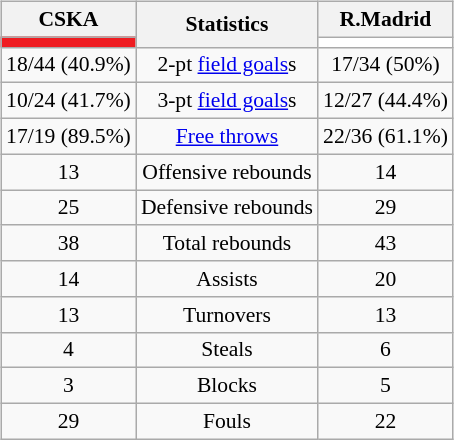<table style="width:100%;">
<tr>
<td valign=top align=right width=33%><br>













</td>
<td style="vertical-align:top; align:center; width:33%;"><br><table style="width:100%;">
<tr>
<td style="width=50%;"></td>
<td></td>
<td style="width=50%;"></td>
</tr>
</table>
<table class="wikitable" style="font-size:90%; text-align:center; margin:auto;" align=center>
<tr>
<th>CSKA</th>
<th rowspan=2>Statistics</th>
<th>R.Madrid</th>
</tr>
<tr>
<td style="background:#EF1C21;"></td>
<td style="background:white;"></td>
</tr>
<tr>
<td>18/44 (40.9%)</td>
<td>2-pt <a href='#'>field goals</a>s</td>
<td>17/34 (50%)</td>
</tr>
<tr>
<td>10/24 (41.7%)</td>
<td>3-pt <a href='#'>field goals</a>s</td>
<td>12/27 (44.4%)</td>
</tr>
<tr>
<td>17/19 (89.5%)</td>
<td><a href='#'>Free throws</a></td>
<td>22/36 (61.1%)</td>
</tr>
<tr>
<td>13</td>
<td>Offensive rebounds</td>
<td>14</td>
</tr>
<tr>
<td>25</td>
<td>Defensive rebounds</td>
<td>29</td>
</tr>
<tr>
<td>38</td>
<td>Total rebounds</td>
<td>43</td>
</tr>
<tr>
<td>14</td>
<td>Assists</td>
<td>20</td>
</tr>
<tr>
<td>13</td>
<td>Turnovers</td>
<td>13</td>
</tr>
<tr>
<td>4</td>
<td>Steals</td>
<td>6</td>
</tr>
<tr>
<td>3</td>
<td>Blocks</td>
<td>5</td>
</tr>
<tr>
<td>29</td>
<td>Fouls</td>
<td>22</td>
</tr>
</table>
</td>
<td style="vertical-align:top; align:left; width:33%;"><br>













</td>
</tr>
</table>
